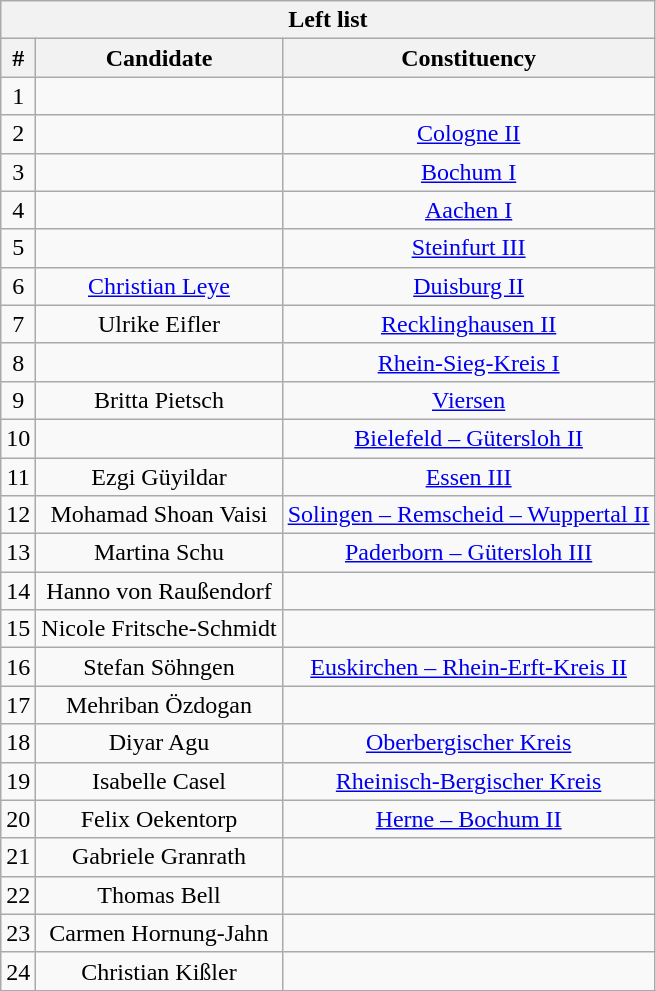<table class="wikitable mw-collapsible mw-collapsed" style="text-align:center">
<tr>
<th colspan=3>Left list</th>
</tr>
<tr>
<th>#</th>
<th>Candidate</th>
<th>Constituency</th>
</tr>
<tr>
<td>1</td>
<td></td>
<td></td>
</tr>
<tr>
<td>2</td>
<td></td>
<td><a href='#'>Cologne II</a></td>
</tr>
<tr>
<td>3</td>
<td></td>
<td><a href='#'>Bochum I</a></td>
</tr>
<tr>
<td>4</td>
<td></td>
<td><a href='#'>Aachen I</a></td>
</tr>
<tr>
<td>5</td>
<td></td>
<td><a href='#'>Steinfurt III</a></td>
</tr>
<tr>
<td>6</td>
<td><a href='#'>Christian Leye</a></td>
<td><a href='#'>Duisburg II</a></td>
</tr>
<tr>
<td>7</td>
<td>Ulrike Eifler</td>
<td><a href='#'>Recklinghausen II</a></td>
</tr>
<tr>
<td>8</td>
<td></td>
<td><a href='#'>Rhein-Sieg-Kreis I</a></td>
</tr>
<tr>
<td>9</td>
<td>Britta Pietsch</td>
<td><a href='#'>Viersen</a></td>
</tr>
<tr>
<td>10</td>
<td></td>
<td><a href='#'>Bielefeld – Gütersloh II</a></td>
</tr>
<tr>
<td>11</td>
<td>Ezgi Güyildar</td>
<td><a href='#'>Essen III</a></td>
</tr>
<tr>
<td>12</td>
<td>Mohamad Shoan Vaisi</td>
<td><a href='#'>Solingen – Remscheid – Wuppertal II</a></td>
</tr>
<tr>
<td>13</td>
<td>Martina Schu</td>
<td><a href='#'>Paderborn – Gütersloh III</a></td>
</tr>
<tr>
<td>14</td>
<td>Hanno von Raußendorf</td>
<td></td>
</tr>
<tr>
<td>15</td>
<td>Nicole Fritsche-Schmidt</td>
<td></td>
</tr>
<tr>
<td>16</td>
<td>Stefan Söhngen</td>
<td><a href='#'>Euskirchen – Rhein-Erft-Kreis II</a></td>
</tr>
<tr>
<td>17</td>
<td>Mehriban Özdogan</td>
<td></td>
</tr>
<tr>
<td>18</td>
<td>Diyar Agu</td>
<td><a href='#'>Oberbergischer Kreis</a></td>
</tr>
<tr>
<td>19</td>
<td>Isabelle Casel</td>
<td><a href='#'>Rheinisch-Bergischer Kreis</a></td>
</tr>
<tr>
<td>20</td>
<td>Felix Oekentorp</td>
<td><a href='#'>Herne – Bochum II</a></td>
</tr>
<tr>
<td>21</td>
<td>Gabriele Granrath</td>
<td></td>
</tr>
<tr>
<td>22</td>
<td>Thomas Bell</td>
<td></td>
</tr>
<tr>
<td>23</td>
<td>Carmen Hornung-Jahn</td>
<td></td>
</tr>
<tr>
<td>24</td>
<td>Christian Kißler</td>
<td></td>
</tr>
</table>
